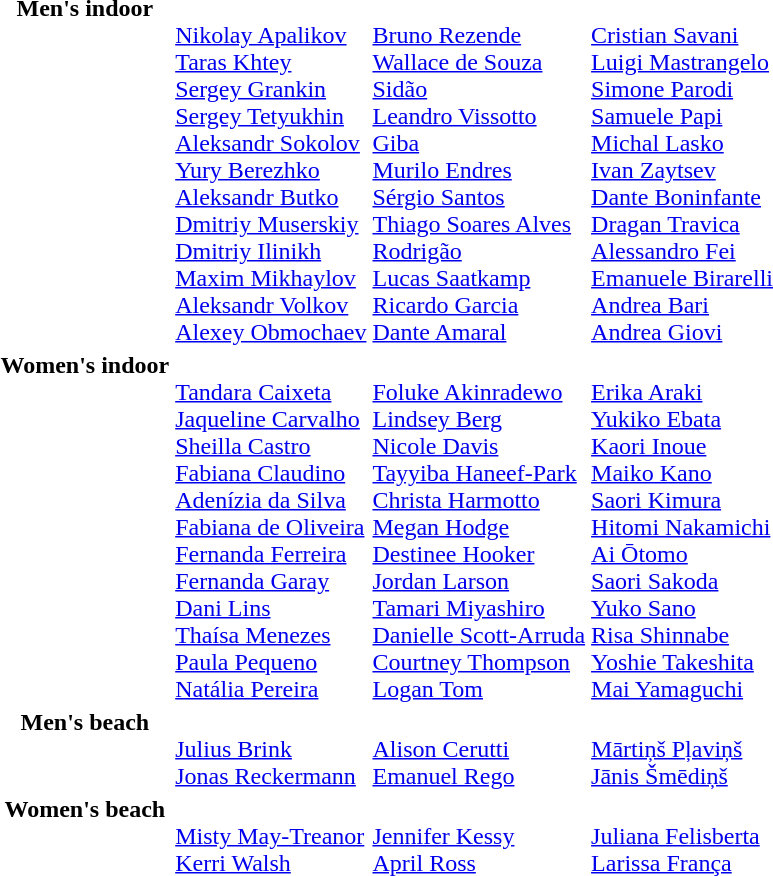<table>
<tr valign="top">
<th scope="row">Men's indoor<br></th>
<td><br><a href='#'>Nikolay Apalikov</a><br><a href='#'>Taras Khtey</a><br><a href='#'>Sergey Grankin</a><br><a href='#'>Sergey Tetyukhin</a><br><a href='#'>Aleksandr Sokolov</a><br><a href='#'>Yury Berezhko</a><br><a href='#'>Aleksandr Butko</a><br><a href='#'>Dmitriy Muserskiy</a><br><a href='#'>Dmitriy Ilinikh</a><br><a href='#'>Maxim Mikhaylov</a><br><a href='#'>Aleksandr Volkov</a><br><a href='#'>Alexey Obmochaev</a></td>
<td><br><a href='#'>Bruno Rezende</a><br><a href='#'>Wallace de Souza</a><br><a href='#'>Sidão</a><br><a href='#'>Leandro Vissotto</a><br><a href='#'>Giba</a><br><a href='#'>Murilo Endres</a><br><a href='#'>Sérgio Santos</a><br><a href='#'>Thiago Soares Alves</a><br><a href='#'>Rodrigão</a><br><a href='#'>Lucas Saatkamp</a><br><a href='#'>Ricardo Garcia</a><br><a href='#'>Dante Amaral</a></td>
<td><br><a href='#'>Cristian Savani</a><br><a href='#'>Luigi Mastrangelo</a><br><a href='#'>Simone Parodi</a><br><a href='#'>Samuele Papi</a><br><a href='#'>Michal Lasko</a><br><a href='#'>Ivan Zaytsev</a><br><a href='#'>Dante Boninfante</a><br><a href='#'>Dragan Travica</a><br><a href='#'>Alessandro Fei</a><br><a href='#'>Emanuele Birarelli</a><br><a href='#'>Andrea Bari</a><br><a href='#'>Andrea Giovi</a></td>
</tr>
<tr valign="top">
<th scope="row">Women's indoor<br></th>
<td><br><a href='#'>Tandara Caixeta</a><br><a href='#'>Jaqueline Carvalho</a><br><a href='#'>Sheilla Castro</a><br><a href='#'>Fabiana Claudino</a><br><a href='#'>Adenízia da Silva</a><br><a href='#'>Fabiana de Oliveira</a><br><a href='#'>Fernanda Ferreira</a><br><a href='#'>Fernanda Garay</a><br><a href='#'>Dani Lins</a><br><a href='#'>Thaísa Menezes</a><br><a href='#'>Paula Pequeno</a><br><a href='#'>Natália Pereira</a></td>
<td><br><a href='#'>Foluke Akinradewo</a><br><a href='#'>Lindsey Berg</a><br><a href='#'>Nicole Davis</a><br><a href='#'>Tayyiba Haneef-Park</a><br><a href='#'>Christa Harmotto</a><br><a href='#'>Megan Hodge</a><br><a href='#'>Destinee Hooker</a><br><a href='#'>Jordan Larson</a><br><a href='#'>Tamari Miyashiro</a><br><a href='#'>Danielle Scott-Arruda</a><br><a href='#'>Courtney Thompson</a><br><a href='#'>Logan Tom</a></td>
<td><br><a href='#'>Erika Araki</a><br><a href='#'>Yukiko Ebata</a><br><a href='#'>Kaori Inoue</a><br><a href='#'>Maiko Kano</a><br><a href='#'>Saori Kimura</a><br><a href='#'>Hitomi Nakamichi</a><br><a href='#'>Ai Ōtomo</a><br><a href='#'>Saori Sakoda</a><br><a href='#'>Yuko Sano</a><br><a href='#'>Risa Shinnabe</a><br><a href='#'>Yoshie Takeshita</a><br><a href='#'>Mai Yamaguchi</a></td>
</tr>
<tr valign="top">
<th scope="row">Men's beach<br></th>
<td><br><a href='#'>Julius Brink</a><br><a href='#'>Jonas Reckermann</a></td>
<td><br><a href='#'>Alison Cerutti</a><br><a href='#'>Emanuel Rego</a></td>
<td><br><a href='#'>Mārtiņš Pļaviņš</a><br><a href='#'>Jānis Šmēdiņš</a></td>
</tr>
<tr valign="top">
<th scope="row">Women's beach<br></th>
<td><br><a href='#'>Misty May-Treanor</a><br><a href='#'>Kerri Walsh</a></td>
<td><br><a href='#'>Jennifer Kessy</a><br><a href='#'>April Ross</a></td>
<td><br><a href='#'>Juliana Felisberta</a><br><a href='#'>Larissa França</a></td>
</tr>
</table>
